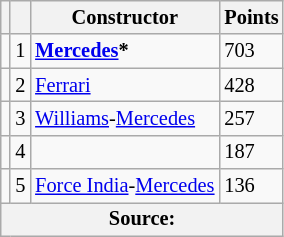<table class="wikitable" style="font-size: 85%;">
<tr>
<th></th>
<th></th>
<th>Constructor</th>
<th>Points</th>
</tr>
<tr>
<td align="left"></td>
<td align="center">1</td>
<td> <strong><a href='#'>Mercedes</a>*</strong></td>
<td align="left">703</td>
</tr>
<tr>
<td align="left"></td>
<td align="center">2</td>
<td> <a href='#'>Ferrari</a></td>
<td align="left">428</td>
</tr>
<tr>
<td align="left"></td>
<td align="center">3</td>
<td> <a href='#'>Williams</a>-<a href='#'>Mercedes</a></td>
<td align="left">257</td>
</tr>
<tr>
<td align="left"></td>
<td align="center">4</td>
<td></td>
<td align="left">187</td>
</tr>
<tr>
<td align="left"></td>
<td align="center">5</td>
<td> <a href='#'>Force India</a>-<a href='#'>Mercedes</a></td>
<td align="left">136</td>
</tr>
<tr>
<th colspan=4>Source: </th>
</tr>
</table>
